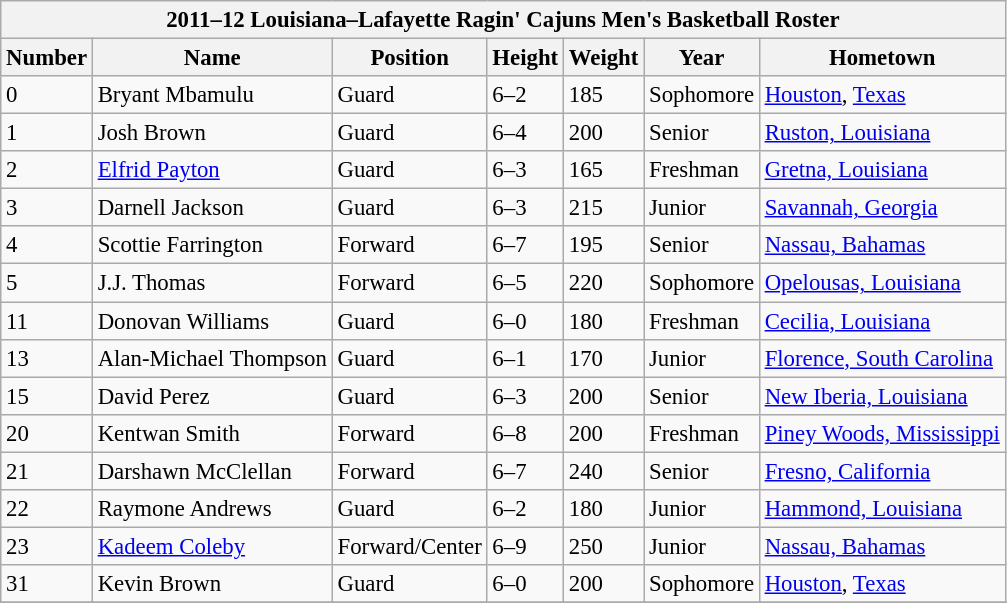<table class="wikitable" style="font-size: 95%;">
<tr>
<th colspan=7 style=>2011–12 Louisiana–Lafayette Ragin' Cajuns Men's Basketball Roster</th>
</tr>
<tr>
<th>Number</th>
<th>Name</th>
<th>Position</th>
<th>Height</th>
<th>Weight</th>
<th>Year</th>
<th>Hometown</th>
</tr>
<tr>
<td>0</td>
<td>Bryant Mbamulu</td>
<td>Guard</td>
<td>6–2</td>
<td>185</td>
<td>Sophomore</td>
<td><a href='#'>Houston</a>, <a href='#'>Texas</a></td>
</tr>
<tr>
<td>1</td>
<td>Josh Brown</td>
<td>Guard</td>
<td>6–4</td>
<td>200</td>
<td>Senior</td>
<td><a href='#'>Ruston, Louisiana</a></td>
</tr>
<tr>
<td>2</td>
<td><a href='#'>Elfrid Payton</a></td>
<td>Guard</td>
<td>6–3</td>
<td>165</td>
<td>Freshman</td>
<td><a href='#'>Gretna, Louisiana</a></td>
</tr>
<tr>
<td>3</td>
<td>Darnell Jackson</td>
<td>Guard</td>
<td>6–3</td>
<td>215</td>
<td>Junior</td>
<td><a href='#'>Savannah, Georgia</a></td>
</tr>
<tr>
<td>4</td>
<td>Scottie Farrington</td>
<td>Forward</td>
<td>6–7</td>
<td>195</td>
<td>Senior</td>
<td><a href='#'>Nassau, Bahamas</a></td>
</tr>
<tr>
<td>5</td>
<td>J.J. Thomas</td>
<td>Forward</td>
<td>6–5</td>
<td>220</td>
<td>Sophomore</td>
<td><a href='#'>Opelousas, Louisiana</a></td>
</tr>
<tr>
<td>11</td>
<td>Donovan Williams</td>
<td>Guard</td>
<td>6–0</td>
<td>180</td>
<td>Freshman</td>
<td><a href='#'>Cecilia, Louisiana</a></td>
</tr>
<tr>
<td>13</td>
<td>Alan-Michael Thompson</td>
<td>Guard</td>
<td>6–1</td>
<td>170</td>
<td>Junior</td>
<td><a href='#'>Florence, South Carolina</a></td>
</tr>
<tr>
<td>15</td>
<td>David Perez</td>
<td>Guard</td>
<td>6–3</td>
<td>200</td>
<td>Senior</td>
<td><a href='#'>New Iberia, Louisiana</a></td>
</tr>
<tr>
<td>20</td>
<td>Kentwan Smith</td>
<td>Forward</td>
<td>6–8</td>
<td>200</td>
<td>Freshman</td>
<td><a href='#'>Piney Woods, Mississippi</a></td>
</tr>
<tr>
<td>21</td>
<td>Darshawn McClellan</td>
<td>Forward</td>
<td>6–7</td>
<td>240</td>
<td>Senior</td>
<td><a href='#'>Fresno, California</a></td>
</tr>
<tr>
<td>22</td>
<td>Raymone Andrews</td>
<td>Guard</td>
<td>6–2</td>
<td>180</td>
<td>Junior</td>
<td><a href='#'>Hammond, Louisiana</a></td>
</tr>
<tr>
<td>23</td>
<td><a href='#'>Kadeem Coleby</a></td>
<td>Forward/Center</td>
<td>6–9</td>
<td>250</td>
<td>Junior</td>
<td><a href='#'>Nassau, Bahamas</a></td>
</tr>
<tr>
<td>31</td>
<td>Kevin Brown</td>
<td>Guard</td>
<td>6–0</td>
<td>200</td>
<td>Sophomore</td>
<td><a href='#'>Houston</a>, <a href='#'>Texas</a></td>
</tr>
<tr>
</tr>
</table>
